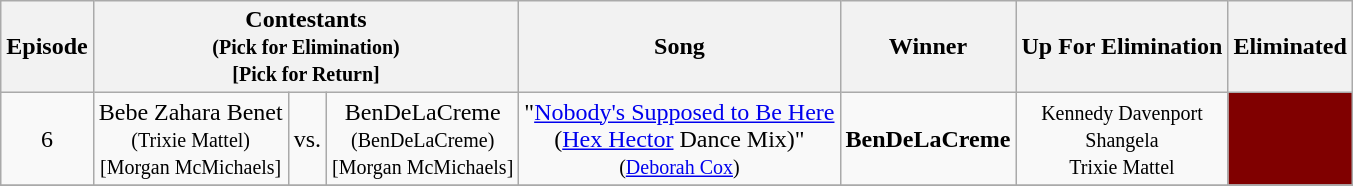<table class="wikitable" style="text-align:center" border="2">
<tr>
<th>Episode</th>
<th colspan="3">Contestants<br><small>(Pick for Elimination)<br>[Pick for Return]</small></th>
<th>Song</th>
<th>Winner</th>
<th>Up For Elimination</th>
<th>Eliminated</th>
</tr>
<tr>
<td>6</td>
<td>Bebe Zahara Benet<br><small>(Trixie Mattel) <br>[Morgan McMichaels]</small></td>
<td>vs.</td>
<td>BenDeLaCreme<br><small>(BenDeLaCreme)<br>[Morgan McMichaels]</small></td>
<td>"<a href='#'>Nobody's Supposed to Be Here</a><br>(<a href='#'>Hex Hector</a> Dance Mix)"<br><small>(<a href='#'>Deborah Cox</a>) </small></td>
<td><strong>BenDeLaCreme</strong></td>
<td><small>Kennedy Davenport<br>Shangela<br>Trixie Mattel</small></td>
<td style="background:maroon"><strong></strong></td>
</tr>
<tr>
</tr>
</table>
